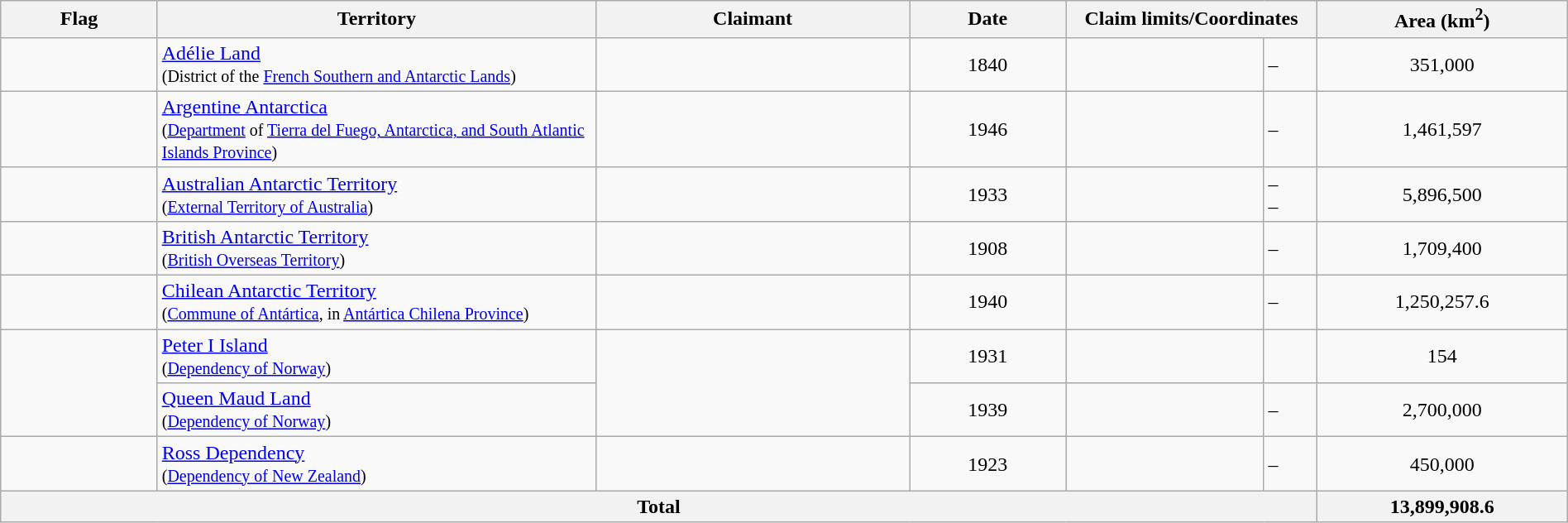<table class="wikitable plainlinks" style="width: 100%;">
<tr>
<th style="width: 10%;">Flag</th>
<th style="width: 28%;">Territory</th>
<th style="width: 20%;">Claimant</th>
<th style="width: 10%;">Date</th>
<th style="width: 16%;" colspan="2">Claim limits/Coordinates</th>
<th style="width: 16%;">Area (km<sup>2</sup>)</th>
</tr>
<tr>
<td style="text-align: center;"></td>
<td><a href='#'>Adélie Land</a><br><small>(District of the <a href='#'>French Southern and Antarctic Lands</a>)</small></td>
<td></td>
<td style="text-align: center;">1840</td>
<td style="text-align: center;"></td>
<td>–</td>
<td style="text-align: center;">351,000</td>
</tr>
<tr>
<td style="text-align: center;"></td>
<td><a href='#'>Argentine Antarctica</a><br><small>(<a href='#'>Department</a> of <a href='#'>Tierra del Fuego, Antarctica, and South Atlantic Islands Province</a>)</small></td>
<td></td>
<td style="text-align: center;">1946</td>
<td style="text-align: center;"></td>
<td>–</td>
<td style="text-align: center;">1,461,597</td>
</tr>
<tr>
<td style="text-align: center;"></td>
<td><a href='#'>Australian Antarctic Territory</a><br><small>(<a href='#'>External Territory of Australia</a>)</small></td>
<td></td>
<td style="text-align: center;">1933</td>
<td style="text-align: center;"></td>
<td>–<br>–</td>
<td style="text-align: center;">5,896,500</td>
</tr>
<tr>
<td style="text-align: center; width: 50px;"></td>
<td><a href='#'>British Antarctic Territory</a><br><small>(<a href='#'>British Overseas Territory</a>)</small></td>
<td></td>
<td style="text-align: center;">1908</td>
<td style="text-align: center; width: 50px;"></td>
<td>–</td>
<td style="text-align: center;">1,709,400</td>
</tr>
<tr>
<td style="text-align: center;"></td>
<td><a href='#'>Chilean Antarctic Territory</a><br><small>(<a href='#'>Commune of Antártica</a>, in <a href='#'>Antártica Chilena Province</a>)</small></td>
<td></td>
<td style="text-align: center;">1940</td>
<td style="text-align: center;"></td>
<td>–</td>
<td style="text-align: center;">1,250,257.6</td>
</tr>
<tr>
<td rowspan="2" style="text-align: center;"></td>
<td><a href='#'>Peter I Island</a><br><small>(<a href='#'>Dependency of Norway</a>)</small></td>
<td rowspan="2"></td>
<td style="text-align: center;">1931</td>
<td style="text-align: center;"></td>
<td></td>
<td style="text-align: center;">154</td>
</tr>
<tr>
<td><a href='#'>Queen Maud Land</a><br><small>(<a href='#'>Dependency of Norway</a>)</small></td>
<td style="text-align: center;">1939</td>
<td style="text-align: center;"></td>
<td>–</td>
<td style="text-align: center;">2,700,000</td>
</tr>
<tr>
<td style="text-align: center;"></td>
<td><a href='#'>Ross Dependency</a><br><small>(<a href='#'>Dependency of New Zealand</a>)</small></td>
<td></td>
<td style="text-align: center;">1923</td>
<td style="text-align: center;"></td>
<td>–</td>
<td style="text-align: center;">450,000</td>
</tr>
<tr>
<th colspan=6>Total</th>
<th>13,899,908.6</th>
</tr>
</table>
